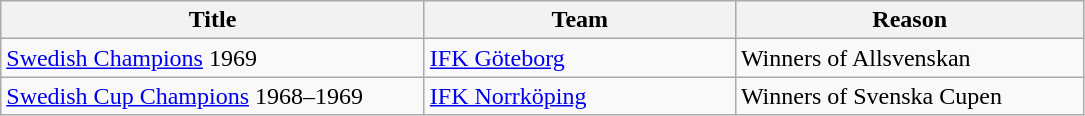<table class="wikitable" style="text-align: left;">
<tr>
<th style="width: 275px;">Title</th>
<th style="width: 200px;">Team</th>
<th style="width: 225px;">Reason</th>
</tr>
<tr>
<td><a href='#'>Swedish Champions</a> 1969</td>
<td><a href='#'>IFK Göteborg</a></td>
<td>Winners of Allsvenskan</td>
</tr>
<tr>
<td><a href='#'>Swedish Cup Champions</a> 1968–1969</td>
<td><a href='#'>IFK Norrköping</a></td>
<td>Winners of Svenska Cupen</td>
</tr>
</table>
